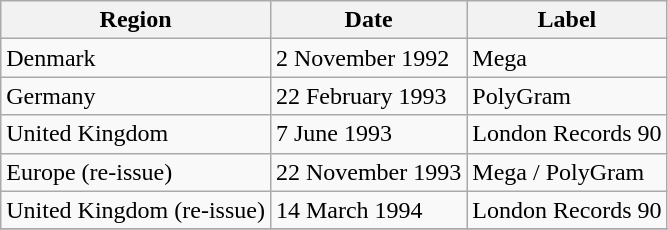<table class="wikitable">
<tr>
<th scope="col">Region</th>
<th scope="col">Date</th>
<th scope="col">Label</th>
</tr>
<tr>
<td scope="row">Denmark</td>
<td>2 November 1992</td>
<td>Mega</td>
</tr>
<tr>
<td scope="row">Germany</td>
<td>22 February 1993</td>
<td>PolyGram</td>
</tr>
<tr>
<td scope="row">United Kingdom</td>
<td>7 June 1993</td>
<td>London Records 90</td>
</tr>
<tr>
<td scope="row">Europe (re-issue)</td>
<td>22 November 1993</td>
<td>Mega / PolyGram</td>
</tr>
<tr>
<td scope="row">United Kingdom (re-issue)</td>
<td>14 March 1994</td>
<td>London Records 90</td>
</tr>
<tr>
</tr>
</table>
